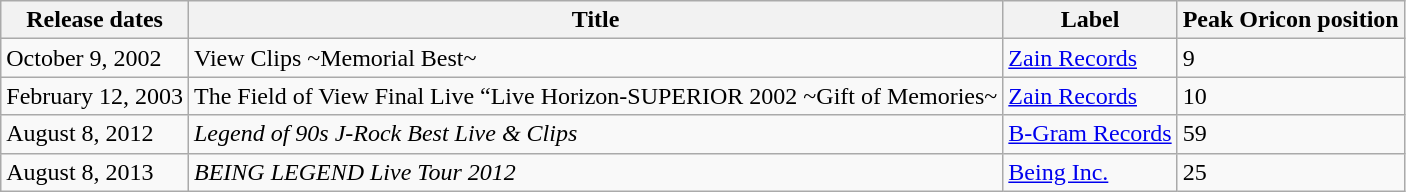<table class="wikitable">
<tr>
<th>Release dates</th>
<th>Title</th>
<th>Label</th>
<th>Peak Oricon position </th>
</tr>
<tr>
<td>October 9, 2002</td>
<td>View Clips ~Memorial Best~</td>
<td><a href='#'>Zain Records</a></td>
<td>9</td>
</tr>
<tr>
<td>February 12, 2003</td>
<td>The Field of View Final Live “Live Horizon-SUPERIOR 2002 ~Gift of Memories~</td>
<td><a href='#'>Zain Records</a></td>
<td>10</td>
</tr>
<tr>
<td>August 8, 2012</td>
<td><em>Legend of 90s J-Rock Best Live & Clips</em></td>
<td><a href='#'>B-Gram Records</a></td>
<td>59</td>
</tr>
<tr>
<td>August 8, 2013</td>
<td><em>BEING LEGEND Live Tour 2012</em></td>
<td><a href='#'>Being Inc.</a></td>
<td>25</td>
</tr>
</table>
